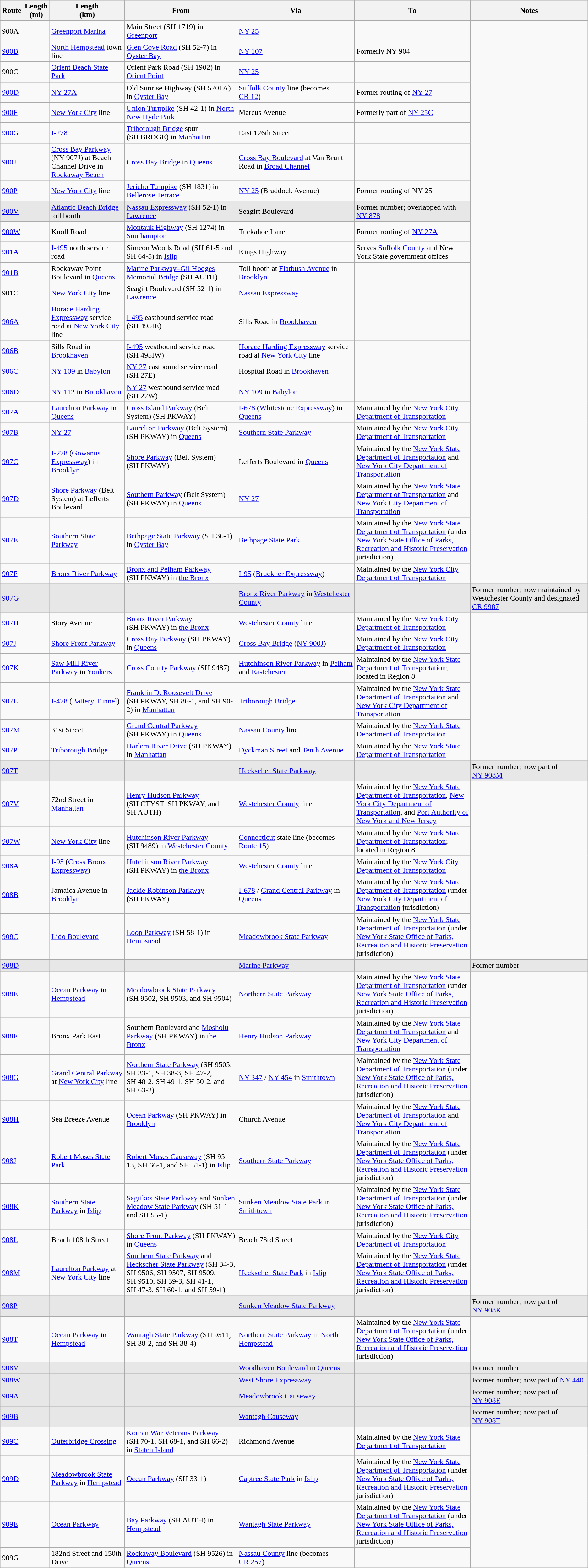<table class="wikitable sortable">
<tr>
<th>Route</th>
<th>Length<br>(mi)</th>
<th>Length<br>(km)</th>
<th>From</th>
<th width="20%">Via</th>
<th>To</th>
<th width="20%">Notes</th>
</tr>
<tr>
<td id="00A">900A</td>
<td></td>
<td><a href='#'>Greenport Marina</a></td>
<td>Main Street (SH 1719) in <a href='#'>Greenport</a></td>
<td><a href='#'>NY&nbsp;25</a></td>
<td></td>
</tr>
<tr>
<td><a href='#'>900B</a></td>
<td></td>
<td><a href='#'>North Hempstead</a> town line</td>
<td><a href='#'>Glen Cove Road</a> (SH 52-7) in <a href='#'>Oyster Bay</a></td>
<td><a href='#'>NY&nbsp;107</a></td>
<td>Formerly NY 904</td>
</tr>
<tr>
<td id="00C">900C</td>
<td></td>
<td><a href='#'>Orient Beach State Park</a></td>
<td>Orient Park Road (SH 1902) in <a href='#'>Orient Point</a></td>
<td><a href='#'>NY&nbsp;25</a></td>
<td></td>
</tr>
<tr>
<td><a href='#'>900D</a></td>
<td></td>
<td><a href='#'>NY&nbsp;27A</a></td>
<td>Old Sunrise Highway (SH 5701A) in <a href='#'>Oyster Bay</a></td>
<td><a href='#'>Suffolk County</a> line (becomes <a href='#'>CR 12</a>)</td>
<td>Former routing of <a href='#'>NY&nbsp;27</a></td>
</tr>
<tr>
<td><a href='#'>900F</a></td>
<td></td>
<td><a href='#'>New York City</a> line</td>
<td><a href='#'>Union Turnpike</a> (SH 42-1) in <a href='#'>North New Hyde Park</a></td>
<td>Marcus Avenue</td>
<td>Formerly part of <a href='#'>NY&nbsp;25C</a></td>
</tr>
<tr>
<td><a href='#'>900G</a></td>
<td></td>
<td><a href='#'>I-278</a></td>
<td><a href='#'>Triborough Bridge</a> spur (SH BRDGE) in <a href='#'>Manhattan</a></td>
<td>East 126th Street</td>
<td></td>
</tr>
<tr>
<td><a href='#'>900J</a></td>
<td></td>
<td><a href='#'>Cross Bay Parkway</a> (NY 907J) at Beach Channel Drive in <a href='#'>Rockaway Beach</a></td>
<td><a href='#'>Cross Bay Bridge</a> in <a href='#'>Queens</a></td>
<td><a href='#'>Cross Bay Boulevard</a> at Van Brunt Road in <a href='#'>Broad Channel</a></td>
<td></td>
</tr>
<tr>
<td><a href='#'>900P</a></td>
<td></td>
<td><a href='#'>New York City</a> line</td>
<td><a href='#'>Jericho Turnpike</a> (SH 1831) in <a href='#'>Bellerose Terrace</a></td>
<td><a href='#'>NY&nbsp;25</a> (Braddock Avenue)</td>
<td>Former routing of NY 25</td>
</tr>
<tr style="background-color:#e7e7e7">
<td><a href='#'>900V</a></td>
<td></td>
<td><a href='#'>Atlantic Beach Bridge</a> toll booth</td>
<td><a href='#'>Nassau Expressway</a> (SH 52-1) in <a href='#'>Lawrence</a></td>
<td>Seagirt Boulevard</td>
<td>Former number; overlapped with <a href='#'>NY&nbsp;878</a></td>
</tr>
<tr>
<td><a href='#'>900W</a></td>
<td></td>
<td>Knoll Road</td>
<td><a href='#'>Montauk Highway</a> (SH 1274) in <a href='#'>Southampton</a></td>
<td>Tuckahoe Lane</td>
<td>Former routing of <a href='#'>NY&nbsp;27A</a></td>
</tr>
<tr>
<td><a href='#'>901A</a></td>
<td></td>
<td><a href='#'>I-495</a> north service road</td>
<td>Simeon Woods Road (SH 61-5 and SH 64-5) in <a href='#'>Islip</a></td>
<td>Kings Highway</td>
<td>Serves <a href='#'>Suffolk County</a> and New York State government offices</td>
</tr>
<tr>
<td><a href='#'>901B</a></td>
<td></td>
<td>Rockaway Point Boulevard in <a href='#'>Queens</a></td>
<td><a href='#'>Marine Parkway–Gil Hodges Memorial Bridge</a> (SH AUTH)</td>
<td>Toll booth at <a href='#'>Flatbush Avenue</a> in <a href='#'>Brooklyn</a></td>
<td></td>
</tr>
<tr>
<td id="01C">901C</td>
<td></td>
<td><a href='#'>New York City</a> line</td>
<td>Seagirt Boulevard (SH 52-1) in <a href='#'>Lawrence</a></td>
<td><a href='#'>Nassau Expressway</a></td>
<td></td>
</tr>
<tr>
<td><a href='#'>906A</a></td>
<td></td>
<td><a href='#'>Horace Harding Expressway</a> service road at <a href='#'>New York City</a> line</td>
<td><a href='#'>I-495</a> eastbound service road (SH 495IE)</td>
<td>Sills Road in <a href='#'>Brookhaven</a></td>
<td></td>
</tr>
<tr>
<td><a href='#'>906B</a></td>
<td></td>
<td>Sills Road in <a href='#'>Brookhaven</a></td>
<td><a href='#'>I-495</a> westbound service road (SH 495IW)</td>
<td><a href='#'>Horace Harding Expressway</a> service road at <a href='#'>New York City</a> line</td>
<td></td>
</tr>
<tr>
<td><a href='#'>906C</a></td>
<td></td>
<td><a href='#'>NY&nbsp;109</a> in <a href='#'>Babylon</a></td>
<td><a href='#'>NY&nbsp;27</a> eastbound service road (SH 27E)</td>
<td>Hospital Road in <a href='#'>Brookhaven</a></td>
<td></td>
</tr>
<tr>
<td><a href='#'>906D</a></td>
<td></td>
<td><a href='#'>NY&nbsp;112</a> in <a href='#'>Brookhaven</a></td>
<td><a href='#'>NY&nbsp;27</a> westbound service road (SH 27W)</td>
<td><a href='#'>NY&nbsp;109</a> in <a href='#'>Babylon</a></td>
<td></td>
</tr>
<tr>
<td><a href='#'>907A</a></td>
<td></td>
<td><a href='#'>Laurelton Parkway</a> in <a href='#'>Queens</a></td>
<td><a href='#'>Cross Island Parkway</a> (Belt System) (SH PKWAY)</td>
<td><a href='#'>I-678</a> (<a href='#'>Whitestone Expressway</a>) in <a href='#'>Queens</a></td>
<td>Maintained by the <a href='#'>New York City Department of Transportation</a></td>
</tr>
<tr>
<td><a href='#'>907B</a></td>
<td></td>
<td><a href='#'>NY&nbsp;27</a></td>
<td><a href='#'>Laurelton Parkway</a> (Belt System) (SH PKWAY) in <a href='#'>Queens</a></td>
<td><a href='#'>Southern State Parkway</a></td>
<td>Maintained by the <a href='#'>New York City Department of Transportation</a></td>
</tr>
<tr>
<td><a href='#'>907C</a></td>
<td></td>
<td><a href='#'>I-278</a> (<a href='#'>Gowanus Expressway</a>) in <a href='#'>Brooklyn</a></td>
<td><a href='#'>Shore Parkway</a> (Belt System) (SH PKWAY)</td>
<td>Lefferts Boulevard in <a href='#'>Queens</a></td>
<td>Maintained by the <a href='#'>New York State Department of Transportation</a> and <a href='#'>New York City Department of Transportation</a></td>
</tr>
<tr>
<td><a href='#'>907D</a></td>
<td></td>
<td><a href='#'>Shore Parkway</a> (Belt System) at Lefferts Boulevard</td>
<td><a href='#'>Southern Parkway</a> (Belt System) (SH PKWAY) in <a href='#'>Queens</a></td>
<td><a href='#'>NY&nbsp;27</a></td>
<td>Maintained by the <a href='#'>New York State Department of Transportation</a> and <a href='#'>New York City Department of Transportation</a></td>
</tr>
<tr>
<td><a href='#'>907E</a></td>
<td></td>
<td><a href='#'>Southern State Parkway</a></td>
<td><a href='#'>Bethpage State Parkway</a> (SH 36-1) in <a href='#'>Oyster Bay</a></td>
<td><a href='#'>Bethpage State Park</a></td>
<td>Maintained by the <a href='#'>New York State Department of Transportation</a> (under <a href='#'>New York State Office of Parks, Recreation and Historic Preservation</a> jurisdiction)</td>
</tr>
<tr>
<td><a href='#'>907F</a></td>
<td></td>
<td><a href='#'>Bronx River Parkway</a></td>
<td><a href='#'>Bronx and Pelham Parkway</a> (SH PKWAY) in <a href='#'>the Bronx</a></td>
<td><a href='#'>I-95</a> (<a href='#'>Bruckner Expressway</a>)</td>
<td>Maintained by the <a href='#'>New York City Department of Transportation</a></td>
</tr>
<tr style="background-color:#e7e7e7">
<td><a href='#'>907G</a></td>
<td></td>
<td></td>
<td></td>
<td><a href='#'>Bronx River Parkway</a> in <a href='#'>Westchester County</a></td>
<td></td>
<td>Former number; now maintained by Westchester County and designated <a href='#'>CR 9987</a></td>
</tr>
<tr>
<td><a href='#'>907H</a></td>
<td></td>
<td>Story Avenue</td>
<td><a href='#'>Bronx River Parkway</a> (SH PKWAY) in <a href='#'>the Bronx</a></td>
<td><a href='#'>Westchester County</a> line</td>
<td>Maintained by the <a href='#'>New York City Department of Transportation</a></td>
</tr>
<tr>
<td><a href='#'>907J</a></td>
<td></td>
<td><a href='#'>Shore Front Parkway</a></td>
<td><a href='#'>Cross Bay Parkway</a> (SH PKWAY) in <a href='#'>Queens</a></td>
<td><a href='#'>Cross Bay Bridge</a> (<a href='#'>NY 900J</a>)</td>
<td>Maintained by the <a href='#'>New York City Department of Transportation</a></td>
</tr>
<tr>
<td><a href='#'>907K</a></td>
<td></td>
<td><a href='#'>Saw Mill River Parkway</a> in <a href='#'>Yonkers</a></td>
<td><a href='#'>Cross County Parkway</a> (SH 9487)</td>
<td><a href='#'>Hutchinson River Parkway</a> in <a href='#'>Pelham</a> and <a href='#'>Eastchester</a></td>
<td>Maintained by the <a href='#'>New York State Department of Transportation</a>; located in Region 8</td>
</tr>
<tr>
<td><a href='#'>907L</a></td>
<td></td>
<td><a href='#'>I-478</a> (<a href='#'>Battery Tunnel</a>)</td>
<td><a href='#'>Franklin D. Roosevelt Drive</a> (SH PKWAY, SH 86-1, and SH 90-2) in <a href='#'>Manhattan</a></td>
<td><a href='#'>Triborough Bridge</a></td>
<td>Maintained by the <a href='#'>New York State Department of Transportation</a> and <a href='#'>New York City Department of Transportation</a></td>
</tr>
<tr>
<td><a href='#'>907M</a></td>
<td></td>
<td>31st Street</td>
<td><a href='#'>Grand Central Parkway</a> (SH PKWAY) in <a href='#'>Queens</a></td>
<td><a href='#'>Nassau County</a> line</td>
<td>Maintained by the <a href='#'>New York State Department of Transportation</a></td>
</tr>
<tr>
<td><a href='#'>907P</a></td>
<td></td>
<td><a href='#'>Triborough Bridge</a></td>
<td><a href='#'>Harlem River Drive</a> (SH PKWAY) in <a href='#'>Manhattan</a></td>
<td><a href='#'>Dyckman Street</a> and <a href='#'>Tenth Avenue</a></td>
<td>Maintained by the <a href='#'>New York State Department of Transportation</a></td>
</tr>
<tr style="background-color:#e7e7e7">
<td><a href='#'>907T</a></td>
<td></td>
<td></td>
<td></td>
<td><a href='#'>Heckscher State Parkway</a></td>
<td></td>
<td>Former number; now part of <a href='#'>NY 908M</a></td>
</tr>
<tr>
<td><a href='#'>907V</a></td>
<td></td>
<td>72nd Street in <a href='#'>Manhattan</a></td>
<td><a href='#'>Henry Hudson Parkway</a> (SH CTYST, SH PKWAY, and SH AUTH)</td>
<td><a href='#'>Westchester County</a> line</td>
<td>Maintained by the <a href='#'>New York State Department of Transportation</a>, <a href='#'>New York City Department of Transportation</a>, and <a href='#'>Port Authority of New York and New Jersey</a></td>
</tr>
<tr>
<td><a href='#'>907W</a></td>
<td></td>
<td><a href='#'>New York City</a> line</td>
<td><a href='#'>Hutchinson River Parkway</a> (SH 9489) in <a href='#'>Westchester County</a></td>
<td><a href='#'>Connecticut</a> state line (becomes <a href='#'>Route 15</a>)</td>
<td>Maintained by the <a href='#'>New York State Department of Transportation</a>; located in Region 8</td>
</tr>
<tr>
<td><a href='#'>908A</a></td>
<td></td>
<td><a href='#'>I-95</a> (<a href='#'>Cross Bronx Expressway</a>)</td>
<td><a href='#'>Hutchinson River Parkway</a> (SH PKWAY) in <a href='#'>the Bronx</a></td>
<td><a href='#'>Westchester County</a> line</td>
<td>Maintained by the <a href='#'>New York City Department of Transportation</a></td>
</tr>
<tr>
<td><a href='#'>908B</a></td>
<td></td>
<td>Jamaica Avenue in <a href='#'>Brooklyn</a></td>
<td><a href='#'>Jackie Robinson Parkway</a> (SH PKWAY)</td>
<td><a href='#'>I-678</a> / <a href='#'>Grand Central Parkway</a> in <a href='#'>Queens</a></td>
<td>Maintained by the <a href='#'>New York State Department of Transportation</a> (under <a href='#'>New York City Department of Transportation</a> jurisdiction)</td>
</tr>
<tr>
<td><a href='#'>908C</a></td>
<td></td>
<td><a href='#'>Lido Boulevard</a></td>
<td><a href='#'>Loop Parkway</a> (SH 58-1) in <a href='#'>Hempstead</a></td>
<td><a href='#'>Meadowbrook State Parkway</a></td>
<td>Maintained by the <a href='#'>New York State Department of Transportation</a> (under <a href='#'>New York State Office of Parks, Recreation and Historic Preservation</a> jurisdiction)</td>
</tr>
<tr style="background-color:#e7e7e7">
<td><a href='#'>908D</a></td>
<td></td>
<td></td>
<td></td>
<td><a href='#'>Marine Parkway</a></td>
<td></td>
<td>Former number</td>
</tr>
<tr>
<td><a href='#'>908E</a></td>
<td></td>
<td><a href='#'>Ocean Parkway</a> in <a href='#'>Hempstead</a></td>
<td><a href='#'>Meadowbrook State Parkway</a> (SH 9502, SH 9503, and SH 9504)</td>
<td><a href='#'>Northern State Parkway</a></td>
<td>Maintained by the <a href='#'>New York State Department of Transportation</a> (under <a href='#'>New York State Office of Parks, Recreation and Historic Preservation</a> jurisdiction)</td>
</tr>
<tr>
<td><a href='#'>908F</a></td>
<td></td>
<td>Bronx Park East</td>
<td>Southern Boulevard and <a href='#'>Mosholu Parkway</a> (SH PKWAY) in <a href='#'>the Bronx</a></td>
<td><a href='#'>Henry Hudson Parkway</a></td>
<td>Maintained by the <a href='#'>New York State Department of Transportation</a> and <a href='#'>New York City Department of Transportation</a></td>
</tr>
<tr>
<td><a href='#'>908G</a></td>
<td></td>
<td><a href='#'>Grand Central Parkway</a> at <a href='#'>New York City</a> line</td>
<td><a href='#'>Northern State Parkway</a> (SH 9505, SH 33-1, SH 38-3, SH 47-2, SH 48-2, SH 49-1, SH 50-2, and SH 63-2)</td>
<td><a href='#'>NY&nbsp;347</a> / <a href='#'>NY&nbsp;454</a> in <a href='#'>Smithtown</a></td>
<td>Maintained by the <a href='#'>New York State Department of Transportation</a> (under <a href='#'>New York State Office of Parks, Recreation and Historic Preservation</a> jurisdiction)</td>
</tr>
<tr>
<td><a href='#'>908H</a></td>
<td></td>
<td>Sea Breeze Avenue</td>
<td><a href='#'>Ocean Parkway</a> (SH PKWAY) in <a href='#'>Brooklyn</a></td>
<td>Church Avenue</td>
<td>Maintained by the <a href='#'>New York State Department of Transportation</a> and <a href='#'>New York City Department of Transportation</a></td>
</tr>
<tr>
<td><a href='#'>908J</a></td>
<td></td>
<td><a href='#'>Robert Moses State Park</a></td>
<td><a href='#'>Robert Moses Causeway</a> (SH 95-13, SH 66-1, and SH 51-1) in <a href='#'>Islip</a></td>
<td><a href='#'>Southern State Parkway</a></td>
<td>Maintained by the <a href='#'>New York State Department of Transportation</a> (under <a href='#'>New York State Office of Parks, Recreation and Historic Preservation</a> jurisdiction)</td>
</tr>
<tr>
<td><a href='#'>908K</a></td>
<td></td>
<td><a href='#'>Southern State Parkway</a> in <a href='#'>Islip</a></td>
<td><a href='#'>Sagtikos State Parkway</a> and <a href='#'>Sunken Meadow State Parkway</a> (SH 51-1 and SH 55-1)</td>
<td><a href='#'>Sunken Meadow State Park</a> in <a href='#'>Smithtown</a></td>
<td>Maintained by the <a href='#'>New York State Department of Transportation</a> (under <a href='#'>New York State Office of Parks, Recreation and Historic Preservation</a> jurisdiction)</td>
</tr>
<tr>
<td><a href='#'>908L</a></td>
<td></td>
<td>Beach 108th Street</td>
<td><a href='#'>Shore Front Parkway</a> (SH PKWAY) in <a href='#'>Queens</a></td>
<td>Beach 73rd Street</td>
<td>Maintained by the <a href='#'>New York City Department of Transportation</a></td>
</tr>
<tr>
<td><a href='#'>908M</a></td>
<td></td>
<td><a href='#'>Laurelton Parkway</a> at <a href='#'>New York City</a> line</td>
<td><a href='#'>Southern State Parkway</a> and <a href='#'>Heckscher State Parkway</a> (SH 34-3, SH 9506, SH 9507, SH 9509, SH 9510, SH 39-3, SH 41-1, SH 47-3, SH 60-1, and SH 59-1)</td>
<td><a href='#'>Heckscher State Park</a> in <a href='#'>Islip</a></td>
<td>Maintained by the <a href='#'>New York State Department of Transportation</a> (under <a href='#'>New York State Office of Parks, Recreation and Historic Preservation</a> jurisdiction)</td>
</tr>
<tr style="background-color:#e7e7e7">
<td><a href='#'>908P</a></td>
<td></td>
<td></td>
<td></td>
<td><a href='#'>Sunken Meadow State Parkway</a></td>
<td></td>
<td>Former number; now part of <a href='#'>NY&nbsp;908K</a></td>
</tr>
<tr>
<td><a href='#'>908T</a></td>
<td></td>
<td><a href='#'>Ocean Parkway</a> in <a href='#'>Hempstead</a></td>
<td><a href='#'>Wantagh State Parkway</a> (SH 9511, SH 38-2, and SH 38-4)</td>
<td><a href='#'>Northern State Parkway</a> in <a href='#'>North Hempstead</a></td>
<td>Maintained by the <a href='#'>New York State Department of Transportation</a> (under <a href='#'>New York State Office of Parks, Recreation and Historic Preservation</a> jurisdiction)</td>
</tr>
<tr style="background-color:#e7e7e7">
<td><a href='#'>908V</a></td>
<td></td>
<td></td>
<td></td>
<td><a href='#'>Woodhaven Boulevard</a> in <a href='#'>Queens</a></td>
<td></td>
<td>Former number</td>
</tr>
<tr style="background-color:#e7e7e7">
<td><a href='#'>908W</a></td>
<td></td>
<td></td>
<td></td>
<td><a href='#'>West Shore Expressway</a></td>
<td></td>
<td>Former number; now part of <a href='#'>NY&nbsp;440</a></td>
</tr>
<tr style="background-color:#e7e7e7">
<td><a href='#'>909A</a></td>
<td></td>
<td></td>
<td></td>
<td><a href='#'>Meadowbrook Causeway</a></td>
<td></td>
<td>Former number; now part of <a href='#'>NY&nbsp;908E</a></td>
</tr>
<tr style="background-color:#e7e7e7">
<td><a href='#'>909B</a></td>
<td></td>
<td></td>
<td></td>
<td><a href='#'>Wantagh Causeway</a></td>
<td></td>
<td>Former number; now part of <a href='#'>NY&nbsp;908T</a></td>
</tr>
<tr>
<td><a href='#'>909C</a></td>
<td></td>
<td><a href='#'>Outerbridge Crossing</a></td>
<td><a href='#'>Korean War Veterans Parkway</a> (SH 70-1, SH 68-1, and SH 66-2) in <a href='#'>Staten Island</a></td>
<td>Richmond Avenue</td>
<td>Maintained by the <a href='#'>New York State Department of Transportation</a></td>
</tr>
<tr>
<td><a href='#'>909D</a></td>
<td></td>
<td><a href='#'>Meadowbrook State Parkway</a> in <a href='#'>Hempstead</a></td>
<td><a href='#'>Ocean Parkway</a> (SH 33-1)</td>
<td><a href='#'>Captree State Park</a> in <a href='#'>Islip</a></td>
<td>Maintained by the <a href='#'>New York State Department of Transportation</a> (under <a href='#'>New York State Office of Parks, Recreation and Historic Preservation</a> jurisdiction)</td>
</tr>
<tr>
<td><a href='#'>909E</a></td>
<td></td>
<td><a href='#'>Ocean Parkway</a></td>
<td><a href='#'>Bay Parkway</a> (SH AUTH) in <a href='#'>Hempstead</a></td>
<td><a href='#'>Wantagh State Parkway</a></td>
<td>Maintained by the <a href='#'>New York State Department of Transportation</a> (under <a href='#'>New York State Office of Parks, Recreation and Historic Preservation</a> jurisdiction)</td>
</tr>
<tr>
<td id="09G">909G</td>
<td></td>
<td>182nd Street and 150th Drive</td>
<td><a href='#'>Rockaway Boulevard</a> (SH 9526) in <a href='#'>Queens</a></td>
<td><a href='#'>Nassau County</a> line (becomes <a href='#'>CR 257</a>)</td>
<td></td>
</tr>
</table>
